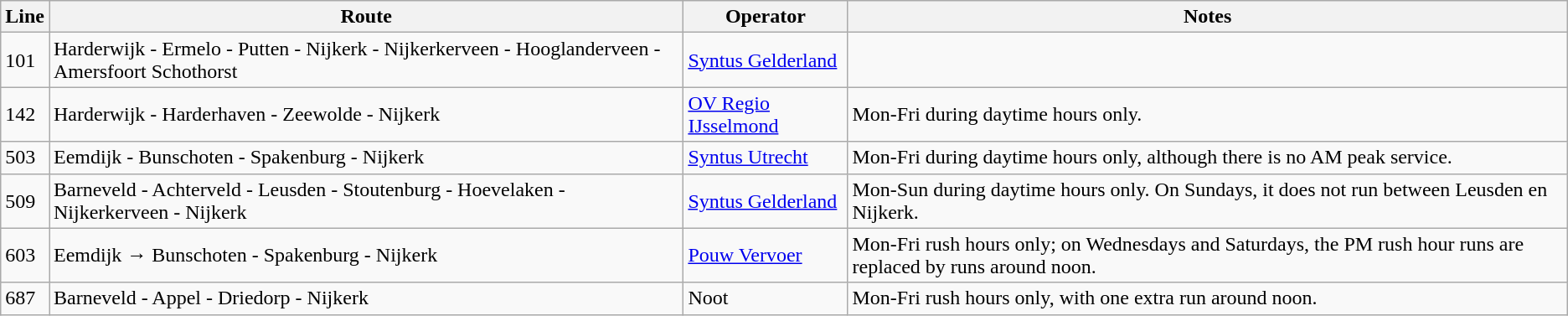<table class="wikitable">
<tr>
<th>Line</th>
<th>Route</th>
<th>Operator</th>
<th>Notes</th>
</tr>
<tr>
<td>101</td>
<td>Harderwijk - Ermelo - Putten - Nijkerk - Nijkerkerveen - Hooglanderveen - Amersfoort Schothorst</td>
<td><a href='#'>Syntus Gelderland</a></td>
<td></td>
</tr>
<tr>
<td>142</td>
<td>Harderwijk - Harderhaven - Zeewolde - Nijkerk</td>
<td><a href='#'>OV Regio IJsselmond</a></td>
<td>Mon-Fri during daytime hours only.</td>
</tr>
<tr>
<td>503</td>
<td>Eemdijk - Bunschoten - Spakenburg - Nijkerk</td>
<td><a href='#'>Syntus Utrecht</a></td>
<td>Mon-Fri during daytime hours only, although there is no AM peak service.</td>
</tr>
<tr>
<td>509</td>
<td>Barneveld - Achterveld - Leusden - Stoutenburg - Hoevelaken - Nijkerkerveen - Nijkerk</td>
<td><a href='#'>Syntus Gelderland</a></td>
<td>Mon-Sun during daytime hours only. On Sundays, it does not run between Leusden en Nijkerk.</td>
</tr>
<tr>
<td>603</td>
<td>Eemdijk → Bunschoten - Spakenburg - Nijkerk</td>
<td><a href='#'>Pouw Vervoer</a></td>
<td>Mon-Fri rush hours only; on Wednesdays and Saturdays, the PM rush hour runs are replaced by runs around noon.</td>
</tr>
<tr>
<td>687</td>
<td>Barneveld - Appel - Driedorp - Nijkerk</td>
<td>Noot</td>
<td>Mon-Fri rush hours only, with one extra run around noon.</td>
</tr>
</table>
